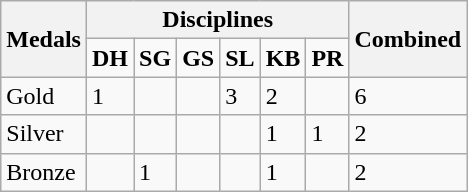<table class="wikitable">
<tr>
<th rowspan="2">Medals</th>
<th colspan="6">Disciplines</th>
<th rowspan="2">Combined</th>
</tr>
<tr>
<td><strong>DH</strong></td>
<td><strong>SG</strong></td>
<td><strong>GS</strong></td>
<td><strong>SL</strong></td>
<td><strong>KB</strong></td>
<td><strong>PR</strong></td>
</tr>
<tr>
<td>Gold</td>
<td>1</td>
<td></td>
<td></td>
<td>3</td>
<td>2</td>
<td></td>
<td>6</td>
</tr>
<tr>
<td>Silver</td>
<td></td>
<td></td>
<td></td>
<td></td>
<td>1</td>
<td>1</td>
<td>2</td>
</tr>
<tr>
<td>Bronze</td>
<td></td>
<td>1</td>
<td></td>
<td></td>
<td>1</td>
<td></td>
<td>2</td>
</tr>
</table>
